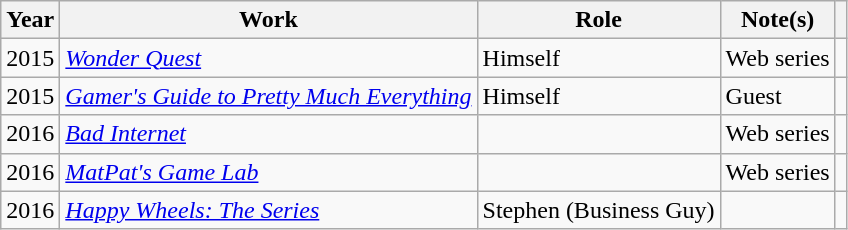<table class="wikitable">
<tr>
<th>Year</th>
<th>Work</th>
<th>Role</th>
<th>Note(s)</th>
<th></th>
</tr>
<tr>
<td>2015</td>
<td><em><a href='#'>Wonder Quest</a></em></td>
<td>Himself</td>
<td>Web series</td>
<td></td>
</tr>
<tr>
<td>2015</td>
<td><em><a href='#'>Gamer's Guide to Pretty Much Everything</a></em></td>
<td>Himself</td>
<td>Guest</td>
<td></td>
</tr>
<tr>
<td>2016</td>
<td><em><a href='#'>Bad Internet</a></em></td>
<td></td>
<td>Web series</td>
<td></td>
</tr>
<tr>
<td>2016</td>
<td><em><a href='#'>MatPat's Game Lab</a></em></td>
<td></td>
<td>Web series</td>
<td></td>
</tr>
<tr>
<td>2016</td>
<td><em><a href='#'>Happy Wheels: The Series</a></em></td>
<td>Stephen (Business Guy)</td>
<td></td>
<td></td>
</tr>
</table>
